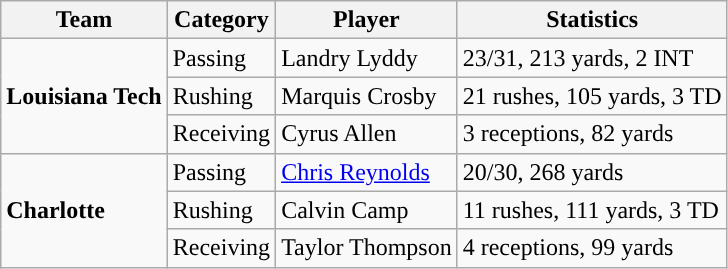<table class="wikitable" style="float: left;">
<tr>
<th>Team</th>
<th>Category</th>
<th>Player</th>
<th>Statistics</th>
</tr>
<tr>
<td rowspan=3><strong>Louisiana Tech</strong></td>
<td>Passing</td>
<td>Landry Lyddy</td>
<td>23/31, 213 yards, 2 INT</td>
</tr>
<tr>
<td>Rushing</td>
<td>Marquis Crosby</td>
<td>21 rushes, 105 yards, 3 TD</td>
</tr>
<tr>
<td>Receiving</td>
<td>Cyrus Allen</td>
<td>3 receptions, 82 yards</td>
</tr>
<tr>
<td rowspan=3><strong>Charlotte</strong></td>
<td>Passing</td>
<td><a href='#'>Chris Reynolds</a></td>
<td>20/30, 268 yards</td>
</tr>
<tr>
<td>Rushing</td>
<td>Calvin Camp</td>
<td>11 rushes, 111 yards, 3 TD</td>
</tr>
<tr>
<td>Receiving</td>
<td>Taylor Thompson</td>
<td>4 receptions, 99 yards</td>
</tr>
</table>
